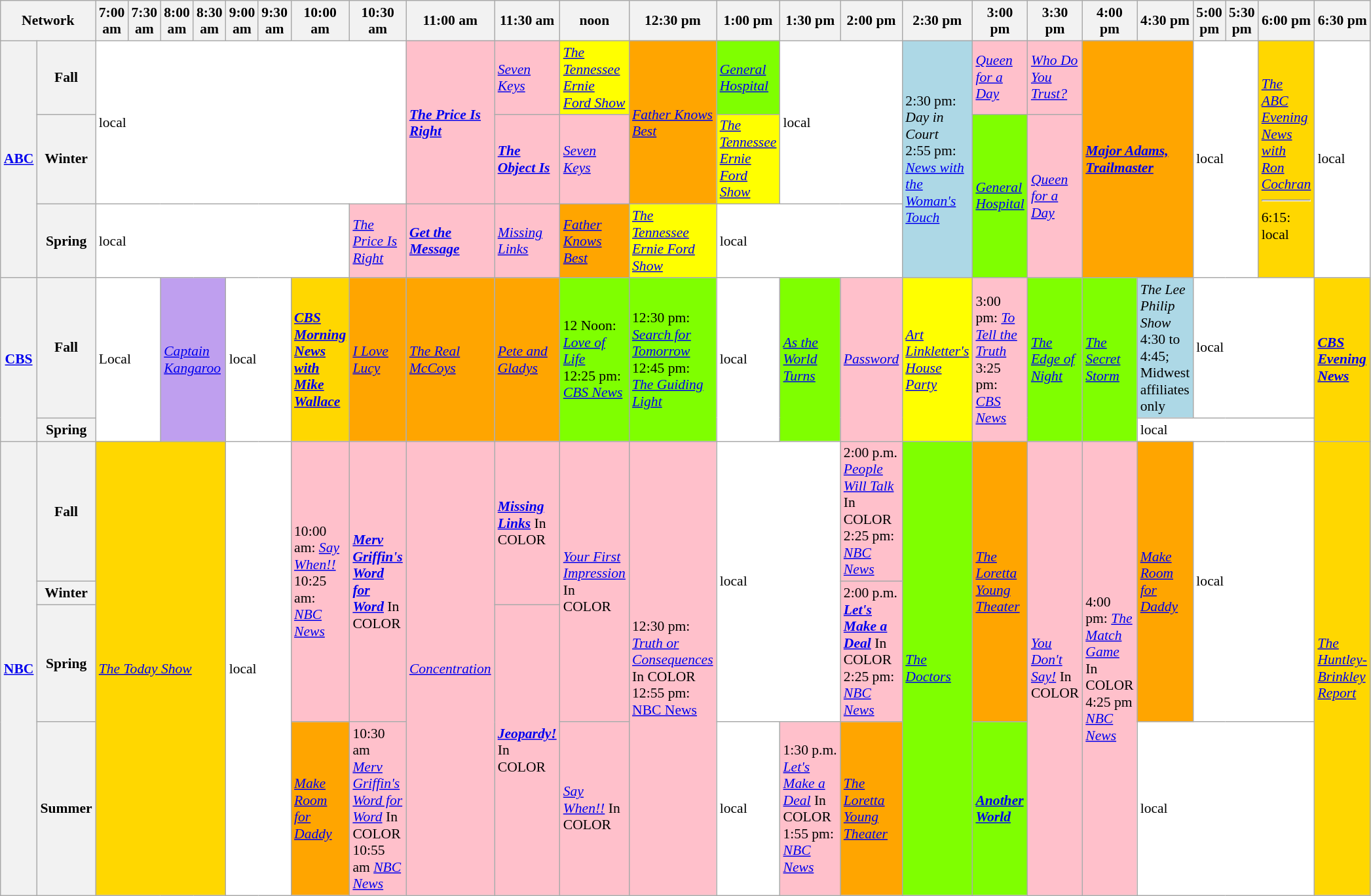<table class=wikitable style="font-size:90%">
<tr>
<th width="1.5%" bgcolor="#C0C0C0" colspan="2">Network</th>
<th width="13%" bgcolor="#C0C0C0">7:00 am</th>
<th width="14%" bgcolor="#C0C0C0">7:30 am</th>
<th width="13%" bgcolor="#C0C0C0">8:00 am</th>
<th width="14%" bgcolor="#C0C0C0">8:30 am</th>
<th width="13%" bgcolor="#C0C0C0">9:00 am</th>
<th width="14%" bgcolor="#C0C0C0">9:30 am</th>
<th width="13%" bgcolor="#C0C0C0">10:00 am</th>
<th width="14%" bgcolor="#C0C0C0">10:30 am</th>
<th width="13%" bgcolor="#C0C0C0">11:00 am</th>
<th width="14%" bgcolor="#C0C0C0">11:30 am</th>
<th width="13%" bgcolor="#C0C0C0">noon</th>
<th width="14%" bgcolor="#C0C0C0">12:30 pm</th>
<th width="13%" bgcolor="#C0C0C0">1:00 pm</th>
<th width="14%" bgcolor="#C0C0C0">1:30 pm</th>
<th width="13%" bgcolor="#C0C0C0">2:00 pm</th>
<th width="14%" bgcolor="#C0C0C0">2:30 pm</th>
<th width="13%" bgcolor="#C0C0C0">3:00 pm</th>
<th width="14%" bgcolor="#C0C0C0">3:30 pm</th>
<th width="13%" bgcolor="#C0C0C0">4:00 pm</th>
<th width="14%" bgcolor="#C0C0C0">4:30 pm</th>
<th width=13% bgcolor=#C0C0C0>5:00 pm</th>
<th width=14% bgcolor=#C0C0C0>5:30 pm</th>
<th width=13% bgcolor=#C0C0C0>6:00 pm</th>
<th width=14% bgcolor=#C0C0C0>6:30 pm</th>
</tr>
<tr>
<th bgcolor="#C0C0C0" rowspan=3><a href='#'>ABC</a></th>
<th bgcolor=#C0C0C0>Fall</th>
<td bgcolor="white" rowspan=2 colspan="8">local</td>
<td bgcolor="pink" rowspan=2><strong><em><a href='#'>The Price Is Right</a></em></strong></td>
<td bgcolor="pink"><em><a href='#'>Seven Keys</a></em></td>
<td bgcolor="yellow"><em><a href='#'>The Tennessee Ernie Ford Show</a></em></td>
<td bgcolor="orange" rowspan=2><em><a href='#'>Father Knows Best</a></em> </td>
<td bgcolor="chartreuse"><em><a href='#'>General Hospital</a></em></td>
<td bgcolor="white" colspan="2" rowspan=2>local</td>
<td bgcolor="lightblue" rowspan=3>2:30 pm: <em>Day in Court</em><br>2:55 pm: <em><a href='#'>News with the Woman's Touch</a></em></td>
<td bgcolor="pink"><em><a href='#'>Queen for a Day</a></em></td>
<td bgcolor="pink"><em><a href='#'>Who Do You Trust?</a></em></td>
<td bgcolor="orange" colspan="2" rowspan=3><strong><em><a href='#'>Major Adams, Trailmaster</a></em></strong> </td>
<td bgcolor=white colspan=2 rowspan=3>local</td>
<td bgcolor=gold rowspan=3><em><a href='#'>The ABC Evening News with Ron Cochran</a></em><hr>6:15: local</td>
<td bgcolor=white rowspan=3>local</td>
</tr>
<tr>
<th bgcolor=#C0C0C0>Winter</th>
<td bgcolor=pink><strong><em><a href='#'>The Object Is</a></em></strong></td>
<td bgcolor=pink><em><a href='#'>Seven Keys</a></em></td>
<td bgcolor=yellow><em><a href='#'>The Tennessee Ernie Ford Show</a></em></td>
<td bgcolor=chartreuse rowspan=2><em><a href='#'>General Hospital</a></em></td>
<td bgcolor=pink rowspan=2><em><a href='#'>Queen for a Day</a></em></td>
</tr>
<tr>
<th bgcolor=#C0C0C0>Spring</th>
<td bgcolor=white colspan=7>local</td>
<td bgcolor=pink><em><a href='#'>The Price Is Right</a></em></td>
<td bgcolor=pink><strong><em><a href='#'>Get the Message</a></em></strong></td>
<td bgcolor=pink><em><a href='#'>Missing Links</a></em></td>
<td bgcolor=orange><em><a href='#'>Father Knows Best</a></em> </td>
<td bgcolor=yellow><em><a href='#'>The Tennessee Ernie Ford Show</a></em></td>
<td bgcolor=white colspan=3>local</td>
</tr>
<tr>
<th bgcolor="#C0C0C0" rowspan=2><a href='#'>CBS</a></th>
<th bgcolor=#C0C0C0>Fall</th>
<td bgcolor="white" rowspan=2 colspan="2">Local</td>
<td bgcolor="bf9fef" rowspan=2 colspan="2"><em><a href='#'>Captain Kangaroo</a></em></td>
<td bgcolor="white" rowspan=2 colspan="2">local</td>
<td bgcolor="gold" rowspan=2><strong><em><a href='#'>CBS Morning News with Mike Wallace</a></em></strong></td>
<td bgcolor="orange" rowspan=2><em><a href='#'>I Love Lucy</a></em> </td>
<td bgcolor="orange" rowspan=2><em><a href='#'>The Real McCoys</a></em> </td>
<td bgcolor="orange" rowspan=2><em><a href='#'>Pete and Gladys</a></em> </td>
<td bgcolor="chartreuse" rowspan=2>12 Noon: <em><a href='#'>Love of Life</a></em><br>12:25 pm: <em><a href='#'>CBS News</a></em></td>
<td bgcolor="chartreuse" rowspan=2>12:30 pm: <em><a href='#'>Search for Tomorrow</a></em><br>12:45 pm: <em><a href='#'>The Guiding Light</a></em></td>
<td bgcolor="white" rowspan=2>local</td>
<td bgcolor="chartreuse" rowspan=2><em><a href='#'>As the World Turns</a></em></td>
<td bgcolor="pink" rowspan=2><em><a href='#'>Password</a></em></td>
<td bgcolor="yellow" rowspan=2><em><a href='#'>Art Linkletter's House Party</a></em></td>
<td bgcolor="pink" rowspan=2>3:00 pm: <em><a href='#'>To Tell the Truth</a></em><br>3:25 pm: <em><a href='#'>CBS News</a></em></td>
<td bgcolor="chartreuse" rowspan=2><em><a href='#'>The Edge of Night</a></em></td>
<td bgcolor="chartreuse" rowspan=2><em><a href='#'>The Secret Storm</a></em></td>
<td bgcolor="lightblue"><em>The Lee Philip Show</em> 4:30 to 4:45; Midwest affiliates only</td>
<td bgcolor=white colspan=3>local</td>
<td bgcolor=gold rowspan=2><strong><em><a href='#'>CBS Evening News</a></em></strong></td>
</tr>
<tr>
<th bgcolor=#C0C0C0>Spring</th>
<td bgcolor=white colspan=4>local</td>
</tr>
<tr>
<th bgcolor="#C0C0C0" rowspan=4><a href='#'>NBC</a></th>
<th bgcolor=#C0C0C0>Fall</th>
<td bgcolor="gold" rowspan=4 colspan="4"><em><a href='#'>The Today Show</a></em></td>
<td bgcolor="white" colspan="2" rowspan=4>local</td>
<td bgcolor="pink" rowspan=3>10:00 am: <em><a href='#'>Say When!!</a></em><br>10:25 am: <em><a href='#'>NBC News</a></em></td>
<td bgcolor="pink" rowspan=3><strong><em><a href='#'>Merv Griffin's Word for Word</a></em></strong> In <span>C</span><span>O</span><span>L</span><span>O</span><span>R</span></td>
<td bgcolor="pink" rowspan=4><em><a href='#'>Concentration</a></em></td>
<td bgcolor="pink" rowspan=2><strong><em><a href='#'>Missing Links</a></em></strong> In <span>C</span><span>O</span><span>L</span><span>O</span><span>R</span></td>
<td bgcolor="pink" rowspan=3><em><a href='#'>Your First Impression</a></em> In <span>C</span><span>O</span><span>L</span><span>O</span><span>R</span></td>
<td bgcolor="pink" rowspan=4>12:30 pm: <em><a href='#'>Truth or Consequences</a></em> In <span>C</span><span>O</span><span>L</span><span>O</span><span>R</span><br>12:55 pm: <a href='#'>NBC News</a></td>
<td bgcolor="white" colspan="2" rowspan=3>local</td>
<td bgcolor="pink">2:00 p.m. <em><a href='#'>People Will Talk</a></em> In <span>C</span><span>O</span><span>L</span><span>O</span><span>R</span><br>2:25 pm: <em><a href='#'>NBC News</a></em></td>
<td bgcolor="chartreuse" rowspan=4><em><a href='#'>The Doctors</a></em></td>
<td bgcolor="orange" rowspan=3><em><a href='#'>The Loretta Young Theater</a></em> </td>
<td bgcolor="pink" rowspan=4><em><a href='#'>You Don't Say!</a></em> In <span>C</span><span>O</span><span>L</span><span>O</span><span>R</span></td>
<td bgcolor="pink" rowspan=4>4:00 pm: <em><a href='#'>The Match Game</a> </em>In <span>C</span><span>O</span><span>L</span><span>O</span><span>R</span><br>4:25 pm <em><a href='#'>NBC News</a></em></td>
<td bgcolor="orange" rowspan=3><em><a href='#'>Make Room for Daddy</a></em> </td>
<td bgcolor=white colspan=3 rowspan=3>local</td>
<td bgcolor=gold rowspan=4><em><a href='#'>The Huntley-Brinkley Report</a></em></td>
</tr>
<tr>
<th bgcolor=#C0C0C0>Winter</th>
<td bgcolor=pink rowspan=2>2:00 p.m. <strong><em><a href='#'>Let's Make a Deal</a></em></strong> In <span>C</span><span>O</span><span>L</span><span>O</span><span>R</span><br>2:25 pm: <em><a href='#'>NBC News</a></em></td>
</tr>
<tr>
<th bgcolor=#C0C0C0>Spring</th>
<td bgcolor=pink rowspan=2><strong><em><a href='#'>Jeopardy!</a></em></strong> In <span>C</span><span>O</span><span>L</span><span>O</span><span>R</span></td>
</tr>
<tr>
<th bgcolor=#C0C0C0>Summer</th>
<td bgcolor=orange><em><a href='#'>Make Room for Daddy</a></em> </td>
<td bgcolor=pink>10:30 am <em><a href='#'>Merv Griffin's Word for Word</a></em> In <span>C</span><span>O</span><span>L</span><span>O</span><span>R</span><br>10:55 am <em><a href='#'>NBC News</a></em></td>
<td bgcolor=pink><em><a href='#'>Say When!!</a></em> In <span>C</span><span>O</span><span>L</span><span>O</span><span>R</span></td>
<td bgcolor=white>local</td>
<td bgcolor=pink>1:30 p.m. <em><a href='#'>Let's Make a Deal</a></em> In <span>C</span><span>O</span><span>L</span><span>O</span><span>R</span><br>1:55 pm: <em><a href='#'>NBC News</a></em></td>
<td bgcolor=orange><em><a href='#'>The Loretta Young Theater</a></em> </td>
<td bgcolor=chartreuse><strong><em><a href='#'>Another World</a></em></strong></td>
<td bgcolor=white colspan=4>local</td>
</tr>
</table>
